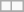<table class="wikitable">
<tr>
<td></td>
<td></td>
</tr>
<tr>
</tr>
</table>
